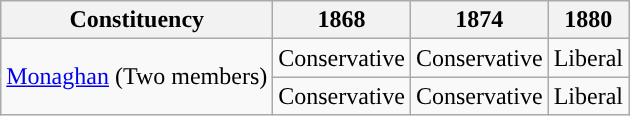<table class="wikitable">
<tr>
<th>Constituency</th>
<th>1868</th>
<th>1874</th>
<th>1880</th>
</tr>
<tr>
<td rowspan="2"><a href='#'>Monaghan</a> (Two members)</td>
<td>Conservative</td>
<td>Conservative</td>
<td>Liberal</td>
</tr>
<tr>
<td>Conservative</td>
<td>Conservative</td>
<td>Liberal</td>
</tr>
</table>
